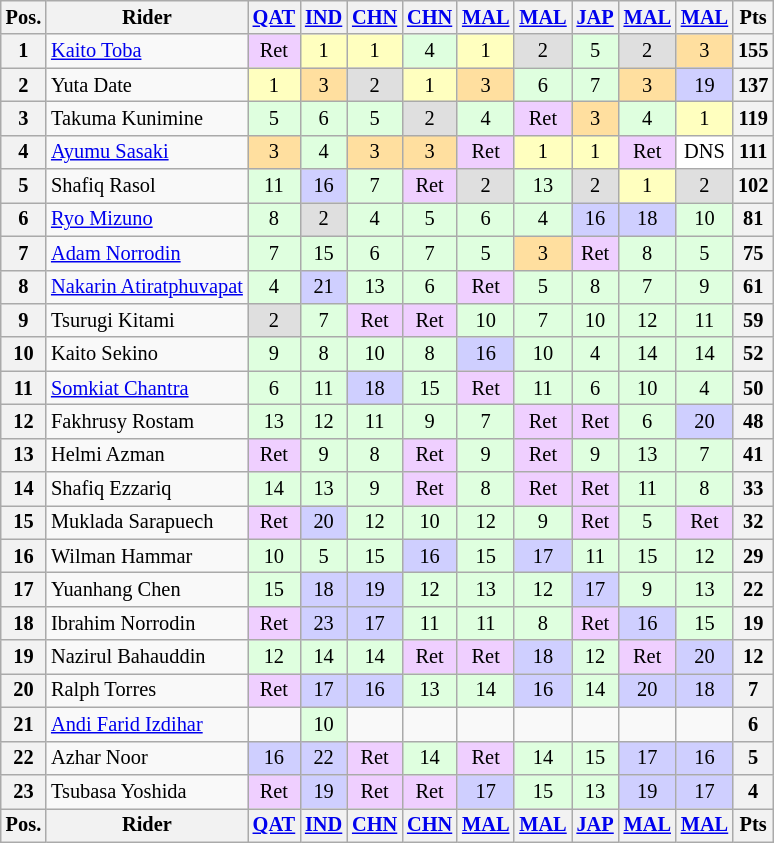<table class="wikitable" style="font-size:85%; text-align:center;">
<tr valign="top">
<th valign="middle">Pos.</th>
<th valign="middle">Rider</th>
<th><a href='#'>QAT</a><br></th>
<th><a href='#'>IND</a><br></th>
<th><a href='#'>CHN</a><br></th>
<th><a href='#'>CHN</a><br></th>
<th><a href='#'>MAL</a><br></th>
<th><a href='#'>MAL</a><br></th>
<th><a href='#'>JAP</a><br></th>
<th><a href='#'>MAL</a><br></th>
<th><a href='#'>MAL</a><br></th>
<th valign="middle">Pts</th>
</tr>
<tr>
<th>1</th>
<td align=left> <a href='#'>Kaito Toba</a></td>
<td style="background:#EFCFFF;">Ret</td>
<td style="background:#FFFFBF;">1</td>
<td style="background:#FFFFBF;">1</td>
<td style="background:#DFFFDF;">4</td>
<td style="background:#FFFFBF;">1</td>
<td style="background:#DFDFDF;">2</td>
<td style="background:#DFFFDF;">5</td>
<td style="background:#DFDFDF;">2</td>
<td style="background:#FFDF9F;">3</td>
<th>155</th>
</tr>
<tr>
<th>2</th>
<td align=left> Yuta Date</td>
<td style="background:#FFFFBF;">1</td>
<td style="background:#FFDF9F;">3</td>
<td style="background:#DFDFDF;">2</td>
<td style="background:#FFFFBF;">1</td>
<td style="background:#FFDF9F;">3</td>
<td style="background:#DFFFDF;">6</td>
<td style="background:#DFFFDF;">7</td>
<td style="background:#FFDF9F;">3</td>
<td style="background:#CFCFFF;">19</td>
<th>137</th>
</tr>
<tr>
<th>3</th>
<td align=left> Takuma Kunimine</td>
<td style="background:#DFFFDF;">5</td>
<td style="background:#DFFFDF;">6</td>
<td style="background:#DFFFDF;">5</td>
<td style="background:#DFDFDF;">2</td>
<td style="background:#DFFFDF;">4</td>
<td style="background:#EFCFFF;">Ret</td>
<td style="background:#FFDF9F;">3</td>
<td style="background:#DFFFDF;">4</td>
<td style="background:#FFFFBF;">1</td>
<th>119</th>
</tr>
<tr>
<th>4</th>
<td align=left> <a href='#'>Ayumu Sasaki</a></td>
<td style="background:#FFDF9F;">3</td>
<td style="background:#DFFFDF;">4</td>
<td style="background:#FFDF9F;">3</td>
<td style="background:#FFDF9F;">3</td>
<td style="background:#EFCFFF;">Ret</td>
<td style="background:#FFFFBF;">1</td>
<td style="background:#FFFFBF;">1</td>
<td style="background:#EFCFFF;">Ret</td>
<td style="background:#FFFFFF;">DNS</td>
<th>111</th>
</tr>
<tr>
<th>5</th>
<td align=left> Shafiq Rasol</td>
<td style="background:#DFFFDF;">11</td>
<td style="background:#CFCFFF;">16</td>
<td style="background:#DFFFDF;">7</td>
<td style="background:#EFCFFF;">Ret</td>
<td style="background:#DFDFDF;">2</td>
<td style="background:#DFFFDF;">13</td>
<td style="background:#DFDFDF;">2</td>
<td style="background:#FFFFBF;">1</td>
<td style="background:#DFDFDF;">2</td>
<th>102</th>
</tr>
<tr>
<th>6</th>
<td align=left> <a href='#'>Ryo Mizuno</a></td>
<td style="background:#DFFFDF;">8</td>
<td style="background:#DFDFDF;">2</td>
<td style="background:#DFFFDF;">4</td>
<td style="background:#DFFFDF;">5</td>
<td style="background:#DFFFDF;">6</td>
<td style="background:#DFFFDF;">4</td>
<td style="background:#CFCFFF;">16</td>
<td style="background:#CFCFFF;">18</td>
<td style="background:#DFFFDF;">10</td>
<th>81</th>
</tr>
<tr>
<th>7</th>
<td align=left> <a href='#'>Adam Norrodin</a></td>
<td style="background:#DFFFDF;">7</td>
<td style="background:#DFFFDF;">15</td>
<td style="background:#DFFFDF;">6</td>
<td style="background:#DFFFDF;">7</td>
<td style="background:#DFFFDF;">5</td>
<td style="background:#FFDF9F;">3</td>
<td style="background:#EFCFFF;">Ret</td>
<td style="background:#DFFFDF;">8</td>
<td style="background:#DFFFDF;">5</td>
<th>75</th>
</tr>
<tr>
<th>8</th>
<td align=left> <a href='#'>Nakarin Atiratphuvapat</a></td>
<td style="background:#DFFFDF;">4</td>
<td style="background:#CFCFFF;">21</td>
<td style="background:#DFFFDF;">13</td>
<td style="background:#DFFFDF;">6</td>
<td style="background:#EFCFFF;">Ret</td>
<td style="background:#DFFFDF;">5</td>
<td style="background:#DFFFDF;">8</td>
<td style="background:#DFFFDF;">7</td>
<td style="background:#DFFFDF;">9</td>
<th>61</th>
</tr>
<tr>
<th>9</th>
<td align=left> Tsurugi Kitami</td>
<td style="background:#DFDFDF;">2</td>
<td style="background:#DFFFDF;">7</td>
<td style="background:#EFCFFF;">Ret</td>
<td style="background:#EFCFFF;">Ret</td>
<td style="background:#DFFFDF;">10</td>
<td style="background:#DFFFDF;">7</td>
<td style="background:#DFFFDF;">10</td>
<td style="background:#DFFFDF;">12</td>
<td style="background:#DFFFDF;">11</td>
<th>59</th>
</tr>
<tr>
<th>10</th>
<td align=left> Kaito Sekino</td>
<td style="background:#DFFFDF;">9</td>
<td style="background:#DFFFDF;">8</td>
<td style="background:#DFFFDF;">10</td>
<td style="background:#DFFFDF;">8</td>
<td style="background:#CFCFFF;">16</td>
<td style="background:#DFFFDF;">10</td>
<td style="background:#DFFFDF;">4</td>
<td style="background:#DFFFDF;">14</td>
<td style="background:#DFFFDF;">14</td>
<th>52</th>
</tr>
<tr>
<th>11</th>
<td align=left> <a href='#'>Somkiat Chantra</a></td>
<td style="background:#DFFFDF;">6</td>
<td style="background:#DFFFDF;">11</td>
<td style="background:#CFCFFF;">18</td>
<td style="background:#DFFFDF;">15</td>
<td style="background:#EFCFFF;">Ret</td>
<td style="background:#DFFFDF;">11</td>
<td style="background:#DFFFDF;">6</td>
<td style="background:#DFFFDF;">10</td>
<td style="background:#DFFFDF;">4</td>
<th>50</th>
</tr>
<tr>
<th>12</th>
<td align=left> Fakhrusy Rostam</td>
<td style="background:#DFFFDF;">13</td>
<td style="background:#DFFFDF;">12</td>
<td style="background:#DFFFDF;">11</td>
<td style="background:#DFFFDF;">9</td>
<td style="background:#DFFFDF;">7</td>
<td style="background:#EFCFFF;">Ret</td>
<td style="background:#EFCFFF;">Ret</td>
<td style="background:#DFFFDF;">6</td>
<td style="background:#CFCFFF;">20</td>
<th>48</th>
</tr>
<tr>
<th>13</th>
<td align=left> Helmi Azman</td>
<td style="background:#EFCFFF;">Ret</td>
<td style="background:#DFFFDF;">9</td>
<td style="background:#DFFFDF;">8</td>
<td style="background:#EFCFFF;">Ret</td>
<td style="background:#DFFFDF;">9</td>
<td style="background:#EFCFFF;">Ret</td>
<td style="background:#DFFFDF;">9</td>
<td style="background:#DFFFDF;">13</td>
<td style="background:#DFFFDF;">7</td>
<th>41</th>
</tr>
<tr>
<th>14</th>
<td align=left> Shafiq Ezzariq</td>
<td style="background:#DFFFDF;">14</td>
<td style="background:#DFFFDF;">13</td>
<td style="background:#DFFFDF;">9</td>
<td style="background:#EFCFFF;">Ret</td>
<td style="background:#DFFFDF;">8</td>
<td style="background:#EFCFFF;">Ret</td>
<td style="background:#EFCFFF;">Ret</td>
<td style="background:#DFFFDF;">11</td>
<td style="background:#DFFFDF;">8</td>
<th>33</th>
</tr>
<tr>
<th>15</th>
<td align=left> Muklada Sarapuech</td>
<td style="background:#EFCFFF;">Ret</td>
<td style="background:#CFCFFF;">20</td>
<td style="background:#DFFFDF;">12</td>
<td style="background:#DFFFDF;">10</td>
<td style="background:#DFFFDF;">12</td>
<td style="background:#DFFFDF;">9</td>
<td style="background:#EFCFFF;">Ret</td>
<td style="background:#DFFFDF;">5</td>
<td style="background:#EFCFFF;">Ret</td>
<th>32</th>
</tr>
<tr>
<th>16</th>
<td align=left> Wilman Hammar</td>
<td style="background:#DFFFDF;">10</td>
<td style="background:#DFFFDF;">5</td>
<td style="background:#DFFFDF;">15</td>
<td style="background:#CFCFFF;">16</td>
<td style="background:#DFFFDF;">15</td>
<td style="background:#CFCFFF;">17</td>
<td style="background:#DFFFDF;">11</td>
<td style="background:#DFFFDF;">15</td>
<td style="background:#DFFFDF;">12</td>
<th>29</th>
</tr>
<tr>
<th>17</th>
<td align=left> Yuanhang Chen</td>
<td style="background:#DFFFDF;">15</td>
<td style="background:#CFCFFF;">18</td>
<td style="background:#CFCFFF;">19</td>
<td style="background:#DFFFDF;">12</td>
<td style="background:#DFFFDF;">13</td>
<td style="background:#DFFFDF;">12</td>
<td style="background:#CFCFFF;">17</td>
<td style="background:#DFFFDF;">9</td>
<td style="background:#DFFFDF;">13</td>
<th>22</th>
</tr>
<tr>
<th>18</th>
<td align=left> Ibrahim Norrodin</td>
<td style="background:#EFCFFF;">Ret</td>
<td style="background:#CFCFFF;">23</td>
<td style="background:#CFCFFF;">17</td>
<td style="background:#DFFFDF;">11</td>
<td style="background:#DFFFDF;">11</td>
<td style="background:#DFFFDF;">8</td>
<td style="background:#EFCFFF;">Ret</td>
<td style="background:#CFCFFF;">16</td>
<td style="background:#DFFFDF;">15</td>
<th>19</th>
</tr>
<tr>
<th>19</th>
<td align=left> Nazirul Bahauddin</td>
<td style="background:#DFFFDF;">12</td>
<td style="background:#DFFFDF;">14</td>
<td style="background:#DFFFDF;">14</td>
<td style="background:#EFCFFF;">Ret</td>
<td style="background:#EFCFFF;">Ret</td>
<td style="background:#CFCFFF;">18</td>
<td style="background:#DFFFDF;">12</td>
<td style="background:#EFCFFF;">Ret</td>
<td style="background:#CFCFFF;">20</td>
<th>12</th>
</tr>
<tr>
<th>20</th>
<td align=left> Ralph Torres</td>
<td style="background:#EFCFFF;">Ret</td>
<td style="background:#CFCFFF;">17</td>
<td style="background:#CFCFFF;">16</td>
<td style="background:#DFFFDF;">13</td>
<td style="background:#DFFFDF;">14</td>
<td style="background:#CFCFFF;">16</td>
<td style="background:#DFFFDF;">14</td>
<td style="background:#CFCFFF;">20</td>
<td style="background:#CFCFFF;">18</td>
<th>7</th>
</tr>
<tr>
<th>21</th>
<td align=left> <a href='#'>Andi Farid Izdihar</a></td>
<td></td>
<td style="background:#DFFFDF;">10</td>
<td></td>
<td></td>
<td></td>
<td></td>
<td></td>
<td></td>
<td></td>
<th>6</th>
</tr>
<tr>
<th>22</th>
<td align=left> Azhar Noor</td>
<td style="background:#CFCFFF;">16</td>
<td style="background:#CFCFFF;">22</td>
<td style="background:#EFCFFF;">Ret</td>
<td style="background:#DFFFDF;">14</td>
<td style="background:#EFCFFF;">Ret</td>
<td style="background:#DFFFDF;">14</td>
<td style="background:#DFFFDF;">15</td>
<td style="background:#CFCFFF;">17</td>
<td style="background:#CFCFFF;">16</td>
<th>5</th>
</tr>
<tr>
<th>23</th>
<td align=left> Tsubasa Yoshida</td>
<td style="background:#EFCFFF;">Ret</td>
<td style="background:#CFCFFF;">19</td>
<td style="background:#EFCFFF;">Ret</td>
<td style="background:#EFCFFF;">Ret</td>
<td style="background:#CFCFFF;">17</td>
<td style="background:#DFFFDF;">15</td>
<td style="background:#DFFFDF;">13</td>
<td style="background:#CFCFFF;">19</td>
<td style="background:#CFCFFF;">17</td>
<th>4</th>
</tr>
<tr>
<th valign="middle">Pos.</th>
<th valign="middle">Rider</th>
<th><a href='#'>QAT</a><br></th>
<th><a href='#'>IND</a><br></th>
<th><a href='#'>CHN</a><br></th>
<th><a href='#'>CHN</a><br></th>
<th><a href='#'>MAL</a><br></th>
<th><a href='#'>MAL</a><br></th>
<th><a href='#'>JAP</a><br></th>
<th><a href='#'>MAL</a><br></th>
<th><a href='#'>MAL</a><br></th>
<th>Pts</th>
</tr>
</table>
